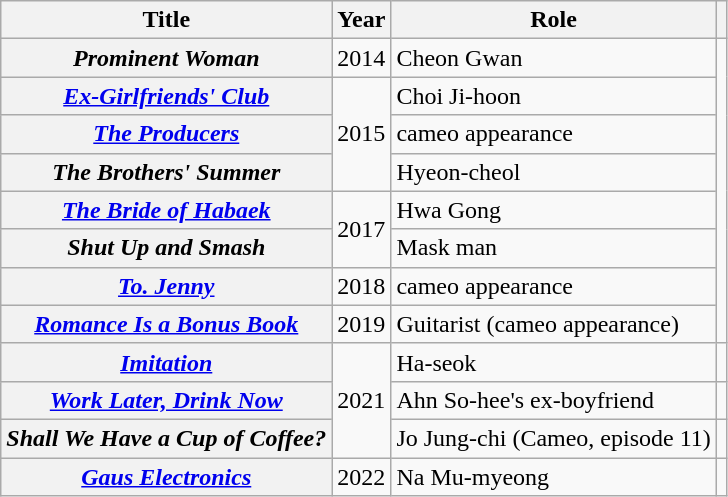<table class="wikitable plainrowheaders">
<tr>
<th scope="col">Title</th>
<th scope="col">Year</th>
<th scope="col">Role</th>
<th scope="col"></th>
</tr>
<tr>
<th scope="row"><em>Prominent Woman</em></th>
<td>2014</td>
<td>Cheon Gwan</td>
<td rowspan="8"></td>
</tr>
<tr>
<th scope="row"><em><a href='#'>Ex-Girlfriends' Club</a></em></th>
<td rowspan="3">2015</td>
<td>Choi Ji-hoon</td>
</tr>
<tr>
<th scope="row"><em><a href='#'>The Producers</a></em></th>
<td>cameo appearance</td>
</tr>
<tr>
<th scope="row"><em>The Brothers' Summer</em></th>
<td>Hyeon-cheol</td>
</tr>
<tr>
<th scope="row"><em><a href='#'>The Bride of Habaek</a></em></th>
<td rowspan="2">2017</td>
<td>Hwa Gong</td>
</tr>
<tr>
<th scope="row"><em>Shut Up and Smash</em></th>
<td>Mask man</td>
</tr>
<tr>
<th scope="row"><em><a href='#'>To. Jenny</a></em></th>
<td>2018</td>
<td>cameo appearance</td>
</tr>
<tr>
<th scope="row"><em><a href='#'>Romance Is a Bonus Book</a></em></th>
<td>2019</td>
<td>Guitarist (cameo appearance)</td>
</tr>
<tr>
<th scope="row"><em><a href='#'>Imitation</a></em></th>
<td rowspan=3>2021</td>
<td>Ha-seok</td>
<td></td>
</tr>
<tr>
<th scope="row"><em><a href='#'>Work Later, Drink Now</a></em></th>
<td>Ahn So-hee's ex-boyfriend</td>
<td></td>
</tr>
<tr>
<th scope="row"><em>Shall We Have a Cup of Coffee?</em></th>
<td>Jo Jung-chi (Cameo, episode 11)</td>
<td></td>
</tr>
<tr>
<th scope="row"><em><a href='#'>Gaus Electronics</a></em></th>
<td>2022</td>
<td>Na Mu-myeong</td>
<td></td>
</tr>
</table>
